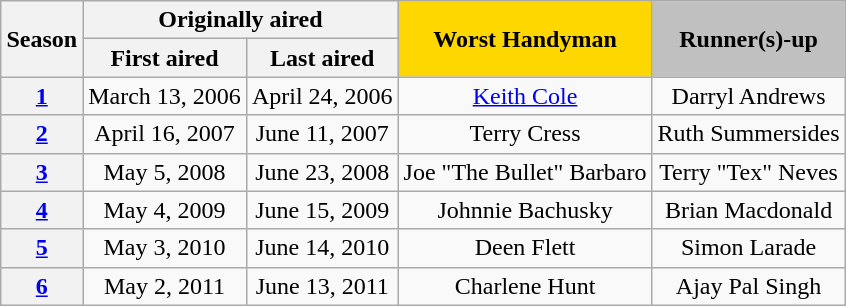<table class="wikitable plainrowheaders" style="margin-inline: auto; border: none; text-align:center;">
<tr>
<th rowspan="2">Season</th>
<th colspan="2">Originally aired</th>
<th style="background: gold" rowspan="2">Worst Handyman</th>
<th style="background: silver" rowspan="2">Runner(s)-up</th>
</tr>
<tr>
<th>First aired</th>
<th>Last aired</th>
</tr>
<tr>
<th scope="row" style="text-align: center"><a href='#'>1</a></th>
<td>March 13, 2006</td>
<td>April 24, 2006</td>
<td><a href='#'>Keith Cole</a></td>
<td>Darryl Andrews</td>
</tr>
<tr>
<th scope="row" style="text-align: center"><a href='#'>2</a></th>
<td>April 16, 2007</td>
<td>June 11, 2007</td>
<td>Terry Cress</td>
<td>Ruth Summersides</td>
</tr>
<tr>
<th scope="row" style="text-align: center"><a href='#'>3</a></th>
<td>May 5, 2008</td>
<td>June 23, 2008</td>
<td>Joe "The Bullet" Barbaro</td>
<td>Terry "Tex" Neves</td>
</tr>
<tr>
<th scope="row" style="text-align: center"><a href='#'>4</a></th>
<td>May 4, 2009</td>
<td>June 15, 2009</td>
<td>Johnnie Bachusky</td>
<td>Brian Macdonald</td>
</tr>
<tr>
<th scope="row" style="text-align: center"><a href='#'>5</a></th>
<td>May 3, 2010</td>
<td>June 14, 2010</td>
<td>Deen Flett</td>
<td>Simon Larade</td>
</tr>
<tr>
<th scope="row" style="text-align: center"><a href='#'>6</a></th>
<td>May 2, 2011</td>
<td>June 13, 2011</td>
<td>Charlene Hunt</td>
<td>Ajay Pal Singh</td>
</tr>
</table>
